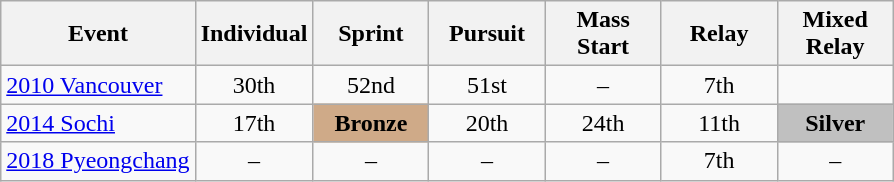<table class="wikitable" style="text-align: center;">
<tr ">
<th>Event</th>
<th style="width:70px;">Individual</th>
<th style="width:70px;">Sprint</th>
<th style="width:70px;">Pursuit</th>
<th style="width:70px;">Mass Start</th>
<th style="width:70px;">Relay</th>
<th style="width:70px;">Mixed Relay</th>
</tr>
<tr>
<td align=left> <a href='#'>2010 Vancouver</a></td>
<td>30th</td>
<td>52nd</td>
<td>51st</td>
<td>–</td>
<td>7th</td>
<td></td>
</tr>
<tr>
<td align=left> <a href='#'>2014 Sochi</a></td>
<td>17th</td>
<td style="background:#cfaa88;"><strong>Bronze</strong></td>
<td>20th</td>
<td>24th</td>
<td>11th</td>
<td style="background:Silver"><strong>Silver</strong></td>
</tr>
<tr>
<td align=left> <a href='#'>2018 Pyeongchang</a></td>
<td>–</td>
<td>–</td>
<td>–</td>
<td>–</td>
<td>7th</td>
<td>–</td>
</tr>
</table>
